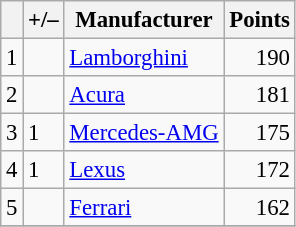<table class="wikitable" style="font-size: 95%;">
<tr>
<th scope="col"></th>
<th scope="col">+/–</th>
<th scope="col">Manufacturer</th>
<th scope="col">Points</th>
</tr>
<tr>
<td align=center>1</td>
<td align="left"></td>
<td> <a href='#'>Lamborghini</a></td>
<td align=right>190</td>
</tr>
<tr>
<td align=center>2</td>
<td align="left"></td>
<td> <a href='#'>Acura</a></td>
<td align=right>181</td>
</tr>
<tr>
<td align=center>3</td>
<td align="left"> 1</td>
<td> <a href='#'>Mercedes-AMG</a></td>
<td align=right>175</td>
</tr>
<tr>
<td align=center>4</td>
<td align="left"> 1</td>
<td> <a href='#'>Lexus</a></td>
<td align=right>172</td>
</tr>
<tr>
<td align=center>5</td>
<td align="left"></td>
<td> <a href='#'>Ferrari</a></td>
<td align=right>162</td>
</tr>
<tr>
</tr>
</table>
